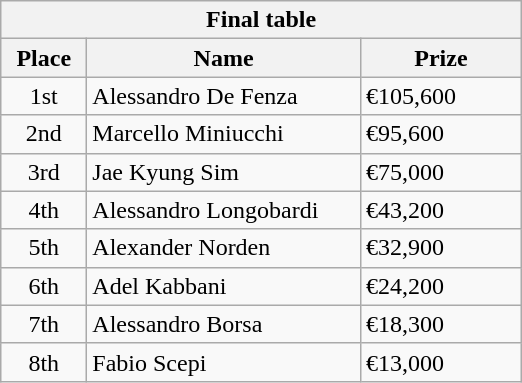<table class="wikitable">
<tr>
<th colspan="3">Final table</th>
</tr>
<tr>
<th style="width:50px;">Place</th>
<th style="width:175px;">Name</th>
<th style="width:100px;">Prize</th>
</tr>
<tr>
<td style="text-align:center;">1st</td>
<td> Alessandro De Fenza</td>
<td>€105,600</td>
</tr>
<tr>
<td style="text-align:center;">2nd</td>
<td> Marcello Miniucchi</td>
<td>€95,600</td>
</tr>
<tr>
<td style="text-align:center;">3rd</td>
<td> Jae Kyung Sim</td>
<td>€75,000</td>
</tr>
<tr>
<td style="text-align:center;">4th</td>
<td> Alessandro Longobardi</td>
<td>€43,200</td>
</tr>
<tr>
<td style="text-align:center;">5th</td>
<td> Alexander Norden</td>
<td>€32,900</td>
</tr>
<tr>
<td style="text-align:center;">6th</td>
<td> Adel Kabbani</td>
<td>€24,200</td>
</tr>
<tr>
<td style="text-align:center;">7th</td>
<td> Alessandro Borsa</td>
<td>€18,300</td>
</tr>
<tr>
<td style="text-align:center;">8th</td>
<td> Fabio Scepi</td>
<td>€13,000</td>
</tr>
</table>
